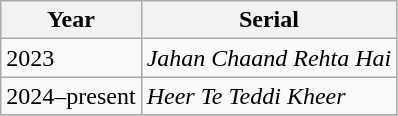<table class = "wikitable sortable">
<tr>
<th>Year</th>
<th>Serial</th>
</tr>
<tr>
<td>2023</td>
<td><em>Jahan Chaand Rehta Hai</em></td>
</tr>
<tr>
<td>2024–present</td>
<td><em>Heer Te Teddi Kheer</em></td>
</tr>
<tr>
</tr>
</table>
